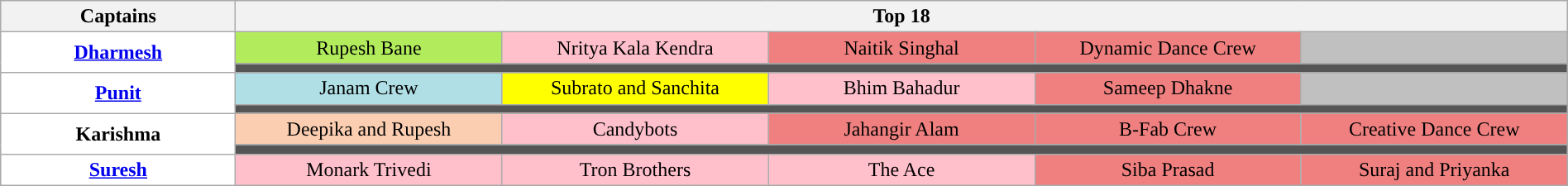<table class="wikitable" style="text-align:center; width:100%;">
<tr>
<th style="width:15%;">Captains</th>
<th style="width:85%;" colspan="5">Top 18</th>
</tr>
<tr>
<th rowspan="2" style="background:white;"><a href='#'>Dharmesh</a></th>
<td style="background:#B2EC5D" width=17%;">Rupesh Bane</td>
<td style="background:pink" width=17%;">Nritya Kala Kendra</td>
<td style="background:#F08080;" width=17%;">Naitik Singhal</td>
<td style="background:#F08080;" width=17%;">Dynamic Dance Crew</td>
<td style="background:#C0C0C0;"></td>
</tr>
<tr>
<td colspan="5" style="background:#555;"></td>
</tr>
<tr>
<th rowspan="2" style="background:white;"><a href='#'>Punit</a></th>
<td style="background:#B0E0E6" width=17%;">Janam Crew</td>
<td style="background:yellow" width=17%;">Subrato and Sanchita</td>
<td style="background:pink" width=17%;">Bhim Bahadur</td>
<td style="background:#F08080;" width=17%;">Sameep Dhakne</td>
<td style="background:#C0C0C0;"></td>
</tr>
<tr>
<td colspan="5" style="background:#555;"></td>
</tr>
<tr>
<th rowspan="2" style="background:white;">Karishma</th>
<td style="background:#FBCEB1;" width=17%;">Deepika and Rupesh</td>
<td style="background:pink" width=17%;">Candybots</td>
<td style="background:#F08080;" width=17%;">Jahangir Alam</td>
<td style="background:#F08080;" width=17%;">B-Fab Crew</td>
<td style="background:#F08080;" width=17%;">Creative Dance Crew</td>
</tr>
<tr>
<td colspan="5" style="background:#555;"></td>
</tr>
<tr>
<th rowspan="2" style="background:white;"><a href='#'>Suresh</a></th>
<td style="background:pink" width=17%;">Monark Trivedi</td>
<td style="background:pink;" width=17%;">Tron Brothers</td>
<td style="background:pink;" width=17%;">The Ace</td>
<td style="background:#F08080;" width=17%;">Siba Prasad</td>
<td style="background:#F08080;" width=17%;">Suraj and Priyanka</td>
</tr>
</table>
